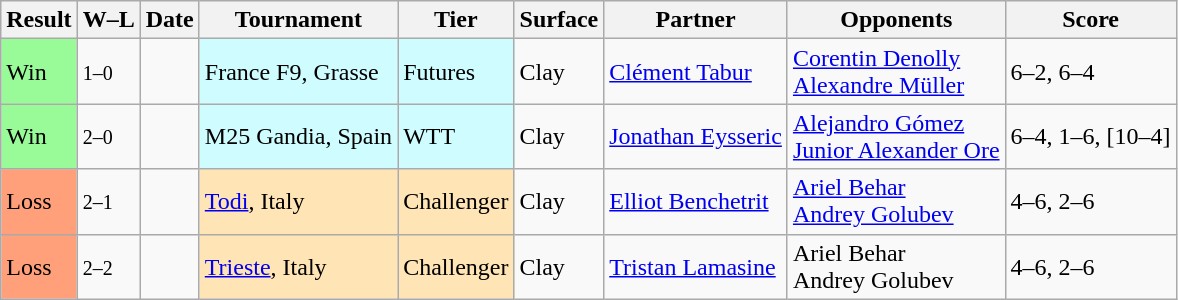<table class="sortable wikitable">
<tr>
<th>Result</th>
<th class="unsortable">W–L</th>
<th>Date</th>
<th>Tournament</th>
<th>Tier</th>
<th>Surface</th>
<th>Partner</th>
<th>Opponents</th>
<th class="unsortable">Score</th>
</tr>
<tr>
<td bgcolor=98fb98>Win</td>
<td><small>1–0</small></td>
<td></td>
<td style="background:#cffcff;">France F9, Grasse</td>
<td style="background:#cffcff;">Futures</td>
<td>Clay</td>
<td> <a href='#'>Clément Tabur</a></td>
<td> <a href='#'>Corentin Denolly</a> <br>  <a href='#'>Alexandre Müller</a></td>
<td>6–2, 6–4</td>
</tr>
<tr>
<td bgcolor=98fb98>Win</td>
<td><small>2–0</small></td>
<td></td>
<td style="background:#cffcff;">M25 Gandia, Spain</td>
<td style="background:#cffcff;">WTT</td>
<td>Clay</td>
<td> <a href='#'>Jonathan Eysseric</a></td>
<td> <a href='#'>Alejandro Gómez</a> <br>  <a href='#'>Junior Alexander Ore</a></td>
<td>6–4, 1–6, [10–4]</td>
</tr>
<tr>
<td bgcolor=ffa07a>Loss</td>
<td><small>2–1</small></td>
<td><a href='#'></a></td>
<td style="background:moccasin;"><a href='#'>Todi</a>, Italy</td>
<td style="background:moccasin;">Challenger</td>
<td>Clay</td>
<td> <a href='#'>Elliot Benchetrit</a></td>
<td> <a href='#'>Ariel Behar</a> <br>  <a href='#'>Andrey Golubev</a></td>
<td>4–6, 2–6</td>
</tr>
<tr>
<td bgcolor=ffa07a>Loss</td>
<td><small>2–2</small></td>
<td><a href='#'></a></td>
<td style="background:moccasin;"><a href='#'>Trieste</a>, Italy</td>
<td style="background:moccasin;">Challenger</td>
<td>Clay</td>
<td> <a href='#'>Tristan Lamasine</a></td>
<td> Ariel Behar <br>  Andrey Golubev</td>
<td>4–6, 2–6</td>
</tr>
</table>
